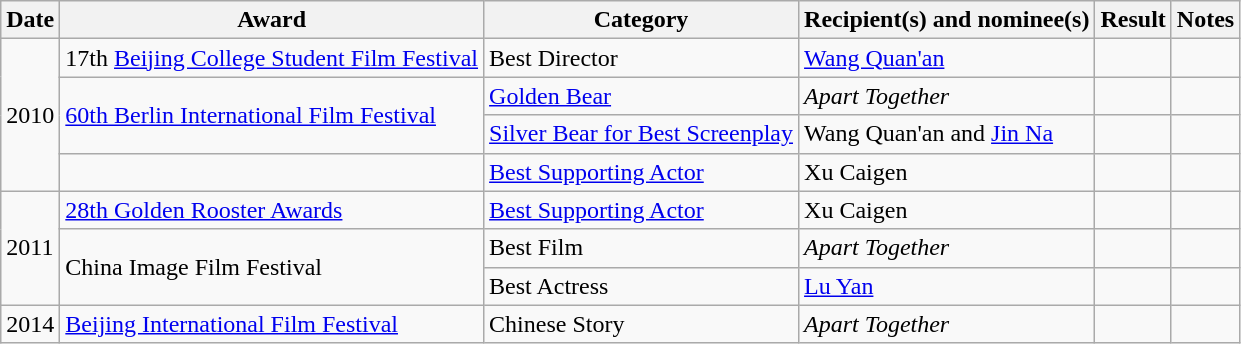<table class="wikitable">
<tr>
<th>Date</th>
<th>Award</th>
<th>Category</th>
<th>Recipient(s) and nominee(s)</th>
<th>Result</th>
<th>Notes</th>
</tr>
<tr>
<td rowspan="4">2010</td>
<td>17th <a href='#'>Beijing College Student Film Festival</a></td>
<td>Best Director</td>
<td><a href='#'>Wang Quan'an</a></td>
<td></td>
<td></td>
</tr>
<tr>
<td rowspan="2"><a href='#'>60th Berlin International Film Festival</a></td>
<td><a href='#'>Golden Bear</a></td>
<td><em>Apart Together</em></td>
<td></td>
<td></td>
</tr>
<tr>
<td><a href='#'>Silver Bear for Best Screenplay</a></td>
<td>Wang Quan'an and <a href='#'>Jin Na</a></td>
<td></td>
<td></td>
</tr>
<tr>
<td></td>
<td><a href='#'>Best Supporting Actor</a></td>
<td>Xu Caigen</td>
<td></td>
<td></td>
</tr>
<tr>
<td rowspan="3">2011</td>
<td><a href='#'>28th Golden Rooster Awards</a></td>
<td><a href='#'>Best Supporting Actor</a></td>
<td>Xu Caigen</td>
<td></td>
<td></td>
</tr>
<tr>
<td rowspan="2">China Image Film Festival</td>
<td>Best Film</td>
<td><em>Apart Together</em></td>
<td></td>
<td></td>
</tr>
<tr>
<td>Best Actress</td>
<td><a href='#'>Lu Yan</a></td>
<td></td>
<td></td>
</tr>
<tr>
<td>2014</td>
<td><a href='#'>Beijing International Film Festival</a></td>
<td>Chinese Story</td>
<td><em>Apart Together</em></td>
<td></td>
<td></td>
</tr>
</table>
